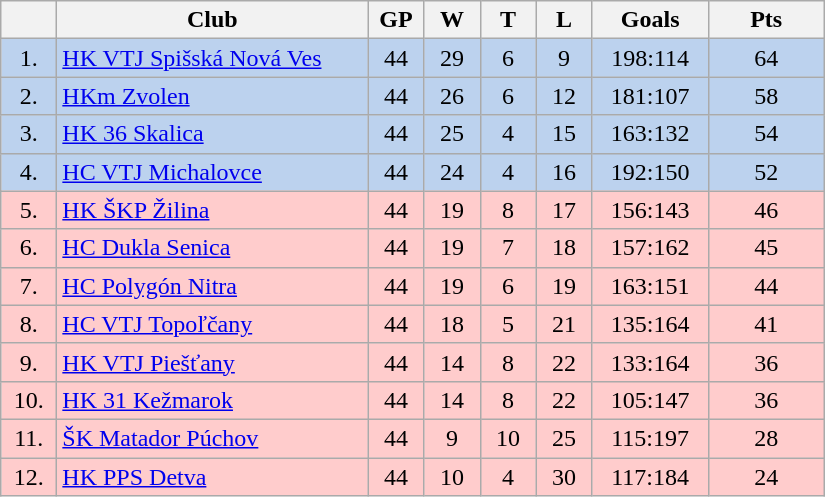<table class="wikitable">
<tr>
<th width="30"></th>
<th width="200">Club</th>
<th width="30">GP</th>
<th width="30">W</th>
<th width="30">T</th>
<th width="30">L</th>
<th width="70">Goals</th>
<th width="70">Pts</th>
</tr>
<tr bgcolor="#BCD2EE" align="center">
<td>1.</td>
<td align="left"><a href='#'>HK VTJ Spišská Nová Ves</a></td>
<td>44</td>
<td>29</td>
<td>6</td>
<td>9</td>
<td>198:114</td>
<td>64</td>
</tr>
<tr bgcolor="#BCD2EE" align="center">
<td>2.</td>
<td align="left"><a href='#'>HKm Zvolen</a></td>
<td>44</td>
<td>26</td>
<td>6</td>
<td>12</td>
<td>181:107</td>
<td>58</td>
</tr>
<tr bgcolor="#BCD2EE" align="center">
<td>3.</td>
<td align="left"><a href='#'>HK 36 Skalica</a></td>
<td>44</td>
<td>25</td>
<td>4</td>
<td>15</td>
<td>163:132</td>
<td>54</td>
</tr>
<tr bgcolor="#BCD2EE" align="center">
<td>4.</td>
<td align="left"><a href='#'>HC VTJ Michalovce</a></td>
<td>44</td>
<td>24</td>
<td>4</td>
<td>16</td>
<td>192:150</td>
<td>52</td>
</tr>
<tr bgcolor="#FFCCCC" align="center">
<td>5.</td>
<td align="left"><a href='#'>HK ŠKP Žilina</a></td>
<td>44</td>
<td>19</td>
<td>8</td>
<td>17</td>
<td>156:143</td>
<td>46</td>
</tr>
<tr bgcolor="#FFCCCC" align="center">
<td>6.</td>
<td align="left"><a href='#'>HC Dukla Senica</a></td>
<td>44</td>
<td>19</td>
<td>7</td>
<td>18</td>
<td>157:162</td>
<td>45</td>
</tr>
<tr bgcolor="#FFCCCC" align="center">
<td>7.</td>
<td align="left"><a href='#'>HC Polygón Nitra</a></td>
<td>44</td>
<td>19</td>
<td>6</td>
<td>19</td>
<td>163:151</td>
<td>44</td>
</tr>
<tr bgcolor="#FFCCCC" align="center">
<td>8.</td>
<td align="left"><a href='#'>HC VTJ Topoľčany</a></td>
<td>44</td>
<td>18</td>
<td>5</td>
<td>21</td>
<td>135:164</td>
<td>41</td>
</tr>
<tr bgcolor="#FFCCCC" align="center">
<td>9.</td>
<td align="left"><a href='#'>HK VTJ Piešťany</a></td>
<td>44</td>
<td>14</td>
<td>8</td>
<td>22</td>
<td>133:164</td>
<td>36</td>
</tr>
<tr bgcolor="#FFCCCC" align="center">
<td>10.</td>
<td align="left"><a href='#'>HK 31 Kežmarok</a></td>
<td>44</td>
<td>14</td>
<td>8</td>
<td>22</td>
<td>105:147</td>
<td>36</td>
</tr>
<tr bgcolor="#FFCCCC" align="center">
<td>11.</td>
<td align="left"><a href='#'>ŠK Matador Púchov</a></td>
<td>44</td>
<td>9</td>
<td>10</td>
<td>25</td>
<td>115:197</td>
<td>28</td>
</tr>
<tr bgcolor="#FFCCCC" align="center">
<td>12.</td>
<td align="left"><a href='#'>HK PPS Detva</a></td>
<td>44</td>
<td>10</td>
<td>4</td>
<td>30</td>
<td>117:184</td>
<td>24</td>
</tr>
</table>
